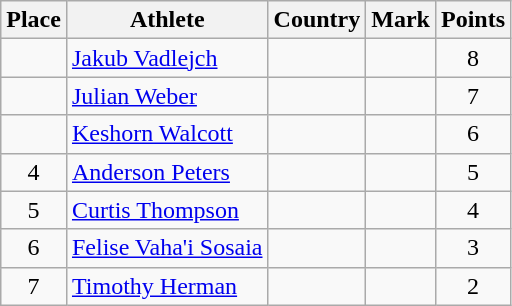<table class="wikitable">
<tr>
<th>Place</th>
<th>Athlete</th>
<th>Country</th>
<th>Mark</th>
<th>Points</th>
</tr>
<tr>
<td align=center></td>
<td><a href='#'>Jakub Vadlejch</a></td>
<td></td>
<td></td>
<td align=center>8</td>
</tr>
<tr>
<td align=center></td>
<td><a href='#'>Julian Weber</a></td>
<td></td>
<td></td>
<td align=center>7</td>
</tr>
<tr>
<td align=center></td>
<td><a href='#'>Keshorn Walcott</a></td>
<td></td>
<td></td>
<td align=center>6</td>
</tr>
<tr>
<td align=center>4</td>
<td><a href='#'>Anderson Peters</a></td>
<td></td>
<td></td>
<td align=center>5</td>
</tr>
<tr>
<td align=center>5</td>
<td><a href='#'>Curtis Thompson</a></td>
<td></td>
<td></td>
<td align=center>4</td>
</tr>
<tr>
<td align=center>6</td>
<td><a href='#'>Felise Vaha'i Sosaia</a></td>
<td></td>
<td></td>
<td align=center>3</td>
</tr>
<tr>
<td align=center>7</td>
<td><a href='#'>Timothy Herman</a></td>
<td></td>
<td></td>
<td align=center>2</td>
</tr>
</table>
